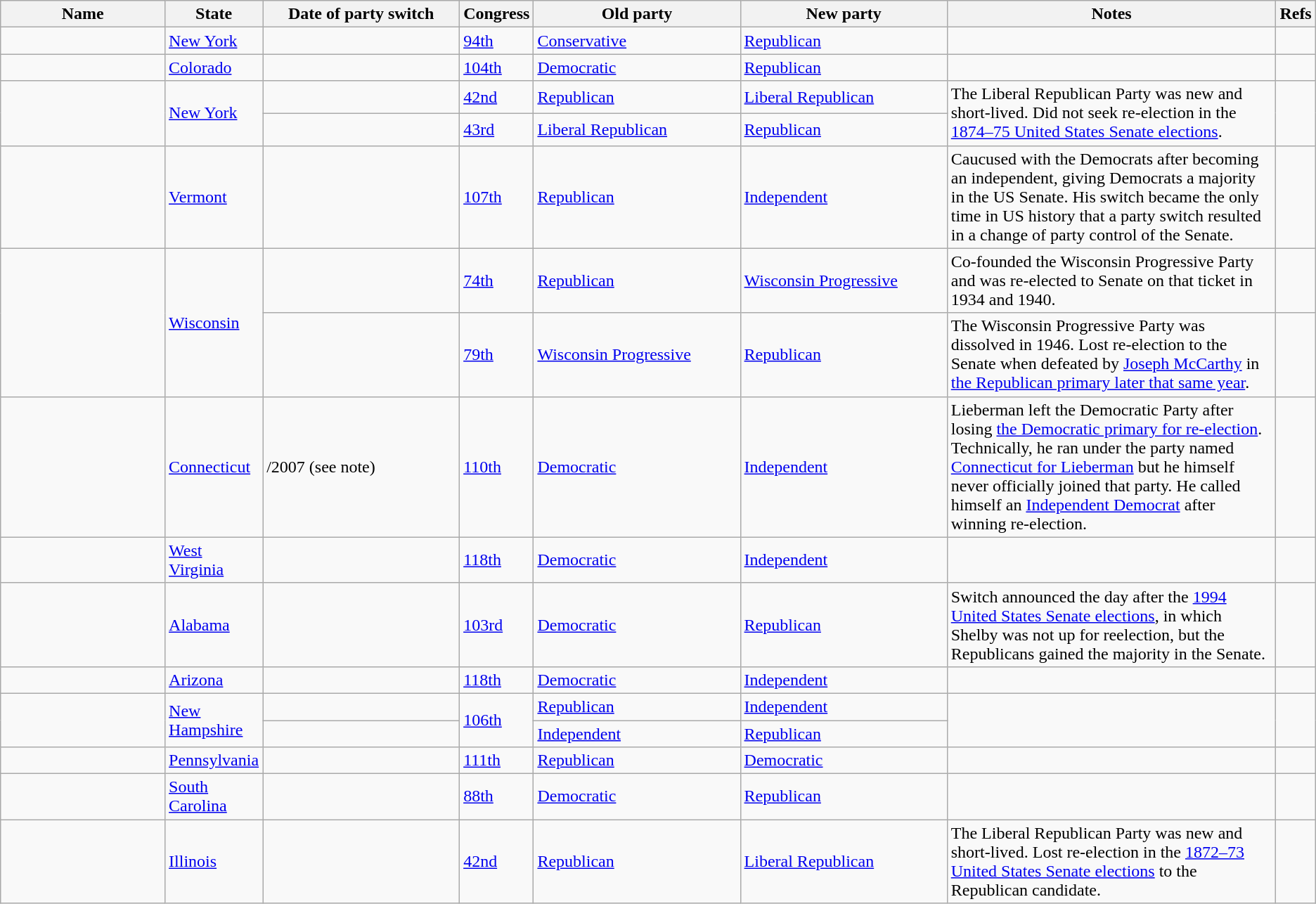<table class="wikitable sortable">
<tr>
<th style="min-width: 10%; width: 12.5%; max-width: 12.5%;">Name</th>
<th style="min-width: 1em; width: 2.5%; max-width: 5%;">State</th>
<th style="min-width: 10%;">Date of party switch</th>
<th style="min-width: 1em; width: 2.5%; max-width: 5%;">Congress</th>
<th style="min-width: 7.5em;">Old party</th>
<th style="min-width: 7.5em;">New party</th>
<th style="min-width: 10%; width: 25%; max-width: 35%;">Notes</th>
<th style="min-width: 1em; width: 2.5%; max-width: 5%;">Refs</th>
</tr>
<tr>
<td></td>
<td><a href='#'>New York</a></td>
<td></td>
<td><a href='#'>94th</a></td>
<td><a href='#'>Conservative</a></td>
<td><a href='#'>Republican</a></td>
<td></td>
</tr>
<tr>
<td></td>
<td><a href='#'>Colorado</a></td>
<td></td>
<td><a href='#'>104th</a></td>
<td><a href='#'>Democratic</a></td>
<td><a href='#'>Republican</a></td>
<td></td>
<td></td>
</tr>
<tr>
<td rowspan="2"></td>
<td rowspan="2"><a href='#'>New York</a></td>
<td></td>
<td><a href='#'>42nd</a></td>
<td><a href='#'>Republican</a></td>
<td><a href='#'>Liberal Republican</a></td>
<td rowspan="2">The Liberal Republican Party was new and short-lived. Did not seek re-election in the <a href='#'>1874–75 United States Senate elections</a>.</td>
<td rowspan="2"></td>
</tr>
<tr>
<td></td>
<td><a href='#'>43rd</a></td>
<td><a href='#'>Liberal Republican</a></td>
<td><a href='#'>Republican</a></td>
</tr>
<tr>
<td></td>
<td><a href='#'>Vermont</a></td>
<td></td>
<td><a href='#'>107th</a></td>
<td><a href='#'>Republican</a></td>
<td><a href='#'>Independent</a></td>
<td>Caucused with the Democrats after becoming an independent, giving Democrats a majority in the US Senate. His switch became the only time in US history that a party switch resulted in a change of party control of the Senate.</td>
<td></td>
</tr>
<tr>
<td rowspan="2"></td>
<td rowspan="2"><a href='#'>Wisconsin</a></td>
<td></td>
<td><a href='#'>74th</a></td>
<td><a href='#'>Republican</a></td>
<td><a href='#'>Wisconsin Progressive</a></td>
<td>Co-founded the Wisconsin Progressive Party and was re-elected to Senate on that ticket in 1934 and 1940.</td>
<td></td>
</tr>
<tr>
<td></td>
<td><a href='#'>79th</a></td>
<td><a href='#'>Wisconsin Progressive</a></td>
<td><a href='#'>Republican</a></td>
<td>The Wisconsin Progressive Party was dissolved in 1946. Lost re-election to the Senate when defeated by <a href='#'>Joseph McCarthy</a> in <a href='#'>the Republican primary later that same year</a>.</td>
<td></td>
</tr>
<tr>
<td></td>
<td><a href='#'>Connecticut</a></td>
<td>/2007 (see note)</td>
<td><a href='#'>110th</a></td>
<td><a href='#'>Democratic</a></td>
<td><a href='#'>Independent</a></td>
<td>Lieberman left the Democratic Party after losing <a href='#'>the Democratic primary for re-election</a>. Technically, he ran under the party named <a href='#'>Connecticut for Lieberman</a> but he himself never officially joined that party. He called himself an <a href='#'>Independent Democrat</a> after winning re-election.</td>
<td></td>
</tr>
<tr>
<td></td>
<td><a href='#'>West Virginia</a></td>
<td></td>
<td><a href='#'>118th</a></td>
<td><a href='#'>Democratic</a></td>
<td><a href='#'>Independent</a></td>
<td></td>
<td></td>
</tr>
<tr>
<td></td>
<td><a href='#'>Alabama</a></td>
<td></td>
<td><a href='#'>103rd</a></td>
<td><a href='#'>Democratic</a></td>
<td><a href='#'>Republican</a></td>
<td>Switch announced the day after the <a href='#'>1994 United States Senate elections</a>, in which Shelby was not up for reelection, but the Republicans gained the majority in the Senate.</td>
<td></td>
</tr>
<tr>
<td></td>
<td><a href='#'>Arizona</a></td>
<td></td>
<td><a href='#'>118th</a></td>
<td><a href='#'>Democratic</a></td>
<td><a href='#'>Independent</a></td>
<td></td>
<td></td>
</tr>
<tr>
<td rowspan="2"></td>
<td rowspan="2"><a href='#'>New Hampshire</a></td>
<td></td>
<td rowspan="2"><a href='#'>106th</a></td>
<td><a href='#'>Republican</a></td>
<td><a href='#'>Independent</a></td>
<td rowspan="2"></td>
<td rowspan="2"></td>
</tr>
<tr>
<td></td>
<td><a href='#'>Independent</a></td>
<td><a href='#'>Republican</a></td>
</tr>
<tr>
<td></td>
<td><a href='#'>Pennsylvania</a></td>
<td></td>
<td><a href='#'>111th</a></td>
<td><a href='#'>Republican</a></td>
<td><a href='#'>Democratic</a></td>
<td></td>
<td></td>
</tr>
<tr>
<td></td>
<td><a href='#'>South Carolina</a></td>
<td></td>
<td><a href='#'>88th</a></td>
<td><a href='#'>Democratic</a></td>
<td><a href='#'>Republican</a></td>
<td></td>
<td></td>
</tr>
<tr>
<td></td>
<td><a href='#'>Illinois</a></td>
<td></td>
<td><a href='#'>42nd</a></td>
<td><a href='#'>Republican</a></td>
<td><a href='#'>Liberal Republican</a></td>
<td>The Liberal Republican Party was new and short-lived. Lost re-election in the <a href='#'>1872–73 United States Senate elections</a> to the Republican candidate.</td>
<td></td>
</tr>
</table>
